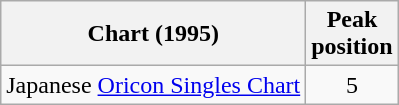<table class="wikitable">
<tr>
<th>Chart (1995)</th>
<th>Peak<br>position</th>
</tr>
<tr>
<td>Japanese <a href='#'>Oricon Singles Chart</a></td>
<td align="center">5</td>
</tr>
</table>
